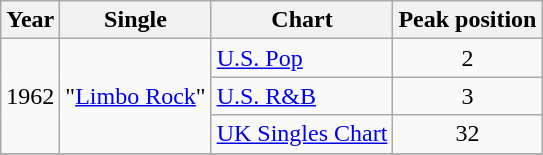<table class="wikitable">
<tr>
<th>Year</th>
<th>Single</th>
<th>Chart</th>
<th>Peak position</th>
</tr>
<tr>
<td rowspan="3">1962</td>
<td rowspan="3">"<a href='#'>Limbo Rock</a>"</td>
<td rowspan="1"><a href='#'>U.S. Pop</a></td>
<td align="center">2</td>
</tr>
<tr>
<td rowspan="1"><a href='#'>U.S. R&B</a></td>
<td align="center">3</td>
</tr>
<tr>
<td rowspan="1"><a href='#'>UK Singles Chart</a></td>
<td align="center">32</td>
</tr>
<tr>
</tr>
</table>
